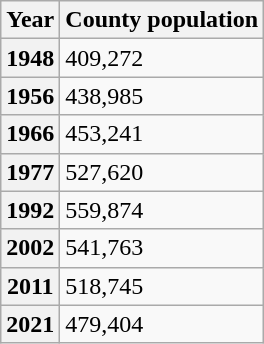<table class="wikitable">
<tr>
<th>Year</th>
<th>County population</th>
</tr>
<tr>
<th>1948</th>
<td>409,272 </td>
</tr>
<tr>
<th>1956</th>
<td>438,985 </td>
</tr>
<tr>
<th>1966</th>
<td>453,241 </td>
</tr>
<tr>
<th>1977</th>
<td>527,620 </td>
</tr>
<tr>
<th>1992</th>
<td>559,874 </td>
</tr>
<tr>
<th>2002</th>
<td>541,763 </td>
</tr>
<tr>
<th>2011</th>
<td>518,745 </td>
</tr>
<tr>
<th>2021</th>
<td>479,404 </td>
</tr>
</table>
